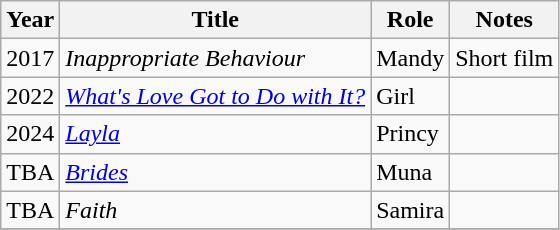<table class="wikitable sortable">
<tr>
<th>Year</th>
<th>Title</th>
<th>Role</th>
<th class="unsortable">Notes</th>
</tr>
<tr>
<td>2017</td>
<td><em>Inappropriate Behaviour</em></td>
<td>Mandy</td>
<td>Short film</td>
</tr>
<tr>
<td>2022</td>
<td><em><a href='#'>What's Love Got to Do with It?</a></em></td>
<td>Girl</td>
<td></td>
</tr>
<tr>
<td>2024</td>
<td><em><a href='#'>Layla</a></em></td>
<td>Princy</td>
<td></td>
</tr>
<tr>
<td>TBA</td>
<td><em><a href='#'>Brides</a></em></td>
<td>Muna</td>
<td></td>
</tr>
<tr>
<td>TBA</td>
<td><em>Faith</em></td>
<td>Samira</td>
<td></td>
</tr>
<tr>
</tr>
</table>
